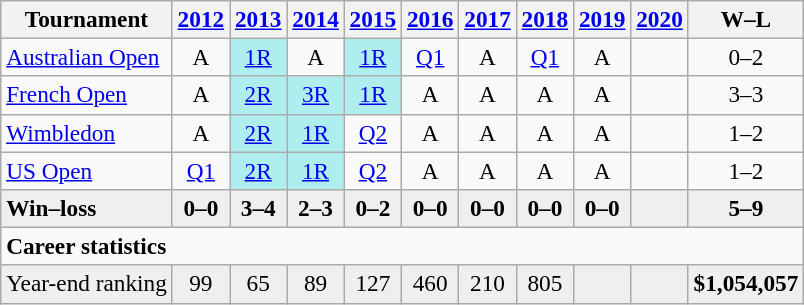<table class="wikitable" style="text-align:center;font-size:97%">
<tr>
<th>Tournament</th>
<th><a href='#'>2012</a></th>
<th><a href='#'>2013</a></th>
<th><a href='#'>2014</a></th>
<th><a href='#'>2015</a></th>
<th><a href='#'>2016</a></th>
<th><a href='#'>2017</a></th>
<th><a href='#'>2018</a></th>
<th><a href='#'>2019</a></th>
<th><a href='#'>2020</a></th>
<th>W–L</th>
</tr>
<tr>
<td align="left"><a href='#'>Australian Open</a></td>
<td>A</td>
<td bgcolor="afeeee"><a href='#'>1R</a></td>
<td>A</td>
<td bgcolor="afeeee"><a href='#'>1R</a></td>
<td><a href='#'>Q1</a></td>
<td>A</td>
<td><a href='#'>Q1</a></td>
<td>A</td>
<td></td>
<td>0–2</td>
</tr>
<tr>
<td align="left"><a href='#'>French Open</a></td>
<td>A</td>
<td bgcolor="afeeee"><a href='#'>2R</a></td>
<td bgcolor="afeeee"><a href='#'>3R</a></td>
<td bgcolor="afeeee"><a href='#'>1R</a></td>
<td>A</td>
<td>A</td>
<td>A</td>
<td>A</td>
<td></td>
<td>3–3</td>
</tr>
<tr>
<td align="left"><a href='#'>Wimbledon</a></td>
<td>A</td>
<td bgcolor="afeeee"><a href='#'>2R</a></td>
<td bgcolor="afeeee"><a href='#'>1R</a></td>
<td><a href='#'>Q2</a></td>
<td>A</td>
<td>A</td>
<td>A</td>
<td>A</td>
<td></td>
<td>1–2</td>
</tr>
<tr>
<td align="left"><a href='#'>US Open</a></td>
<td><a href='#'>Q1</a></td>
<td bgcolor="afeeee"><a href='#'>2R</a></td>
<td bgcolor="afeeee"><a href='#'>1R</a></td>
<td><a href='#'>Q2</a></td>
<td>A</td>
<td>A</td>
<td>A</td>
<td>A</td>
<td></td>
<td>1–2</td>
</tr>
<tr style="background:#efefef; font-weight:bold;">
<td style="text-align:left">Win–loss</td>
<td>0–0</td>
<td>3–4</td>
<td>2–3</td>
<td>0–2</td>
<td>0–0</td>
<td>0–0</td>
<td>0–0</td>
<td>0–0</td>
<td></td>
<td>5–9</td>
</tr>
<tr>
<td colspan="11" align="left"><strong>Career statistics</strong></td>
</tr>
<tr style="background:#efefef;">
<td align="left">Year-end ranking</td>
<td>99</td>
<td>65</td>
<td>89</td>
<td>127</td>
<td>460</td>
<td>210</td>
<td>805</td>
<td></td>
<td></td>
<td><strong>$1,054,057</strong></td>
</tr>
</table>
